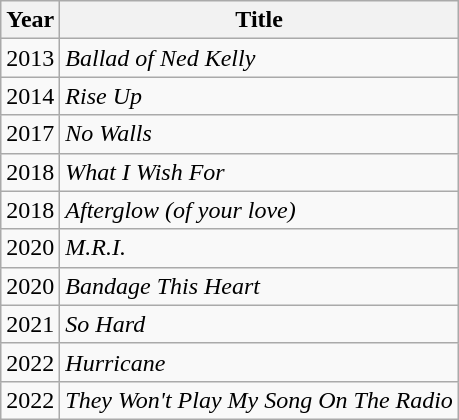<table class="wikitable">
<tr>
<th>Year</th>
<th>Title</th>
</tr>
<tr>
<td>2013</td>
<td><em> Ballad of Ned Kelly </em></td>
</tr>
<tr>
<td>2014</td>
<td><em> Rise Up </em></td>
</tr>
<tr>
<td>2017</td>
<td><em> No Walls </em></td>
</tr>
<tr>
<td>2018</td>
<td><em> What I Wish For </em></td>
</tr>
<tr>
<td>2018</td>
<td><em> Afterglow (of your love) </em></td>
</tr>
<tr>
<td>2020</td>
<td><em> M.R.I. </em></td>
</tr>
<tr>
<td>2020</td>
<td><em> Bandage This Heart </em></td>
</tr>
<tr>
<td>2021</td>
<td><em> So Hard </em></td>
</tr>
<tr>
<td>2022</td>
<td><em> Hurricane </em></td>
</tr>
<tr>
<td>2022</td>
<td><em> They Won't Play My Song On The Radio </em></td>
</tr>
</table>
